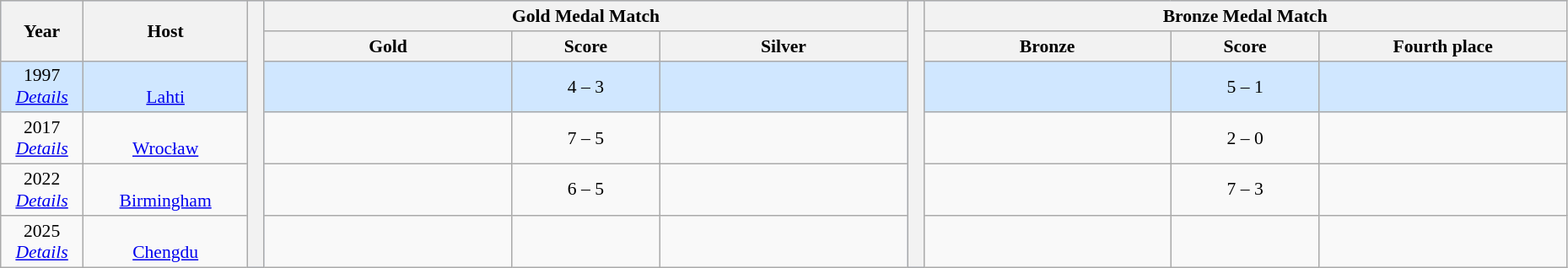<table class="wikitable" style="font-size:90%; width: 98%; text-align: center;">
<tr bgcolor=#C1D8FF>
<th rowspan=2 width=5%>Year</th>
<th rowspan=2 width=10%>Host</th>
<th width=1% rowspan=1000 bgcolor=ffffff></th>
<th colspan=3>Gold Medal Match</th>
<th width=1% rowspan=1000 bgcolor=ffffff></th>
<th colspan=3>Bronze Medal Match</th>
</tr>
<tr bgcolor=#EFEFEF>
<th width=15%> Gold</th>
<th width=9%>Score</th>
<th width=15%> Silver</th>
<th width=15%> Bronze</th>
<th width=9%>Score</th>
<th width=15%>Fourth place</th>
</tr>
<tr align=center bgcolor=#D0E7FF>
<td>1997 <br> <em><a href='#'>Details</a></em></td>
<td> <br> <a href='#'>Lahti</a></td>
<td><strong></strong></td>
<td>4 – 3</td>
<td></td>
<td></td>
<td>5 – 1</td>
<td></td>
</tr>
<tr align=center>
<td>2017 <br> <em><a href='#'>Details</a></em></td>
<td> <br> <a href='#'>Wrocław</a></td>
<td><strong></strong></td>
<td>7 – 5</td>
<td></td>
<td></td>
<td>2 – 0</td>
<td></td>
</tr>
<tr align=center>
<td>2022 <br> <em><a href='#'>Details</a></em></td>
<td> <br> <a href='#'>Birmingham</a></td>
<td><strong></strong></td>
<td>6 – 5</td>
<td></td>
<td></td>
<td>7 – 3</td>
<td></td>
</tr>
<tr align=center>
<td>2025 <br> <em><a href='#'>Details</a></em></td>
<td> <br> <a href='#'>Chengdu</a></td>
<td></td>
<td></td>
<td></td>
<td></td>
<td></td>
<td></td>
</tr>
</table>
